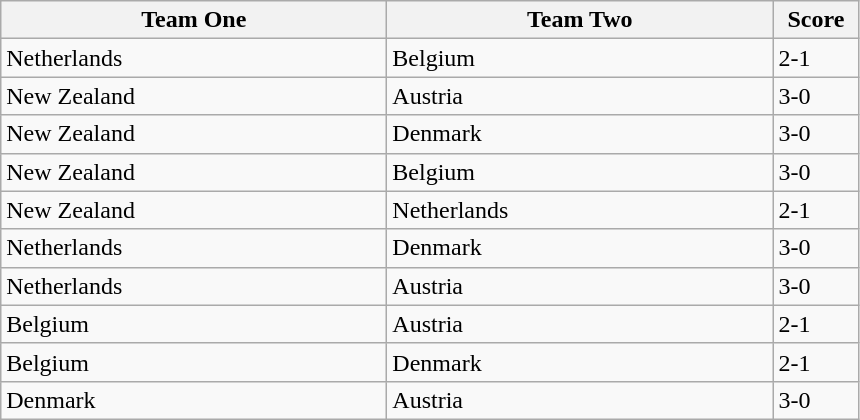<table class="wikitable">
<tr>
<th width=250>Team One</th>
<th width=250>Team Two</th>
<th width=50>Score</th>
</tr>
<tr>
<td> Netherlands</td>
<td> Belgium</td>
<td>2-1</td>
</tr>
<tr>
<td> New Zealand</td>
<td> Austria</td>
<td>3-0</td>
</tr>
<tr>
<td> New Zealand</td>
<td> Denmark</td>
<td>3-0</td>
</tr>
<tr>
<td> New Zealand</td>
<td> Belgium</td>
<td>3-0</td>
</tr>
<tr>
<td> New Zealand</td>
<td> Netherlands</td>
<td>2-1</td>
</tr>
<tr>
<td> Netherlands</td>
<td> Denmark</td>
<td>3-0</td>
</tr>
<tr>
<td> Netherlands</td>
<td> Austria</td>
<td>3-0</td>
</tr>
<tr>
<td> Belgium</td>
<td> Austria</td>
<td>2-1</td>
</tr>
<tr>
<td> Belgium</td>
<td> Denmark</td>
<td>2-1</td>
</tr>
<tr>
<td> Denmark</td>
<td> Austria</td>
<td>3-0</td>
</tr>
</table>
